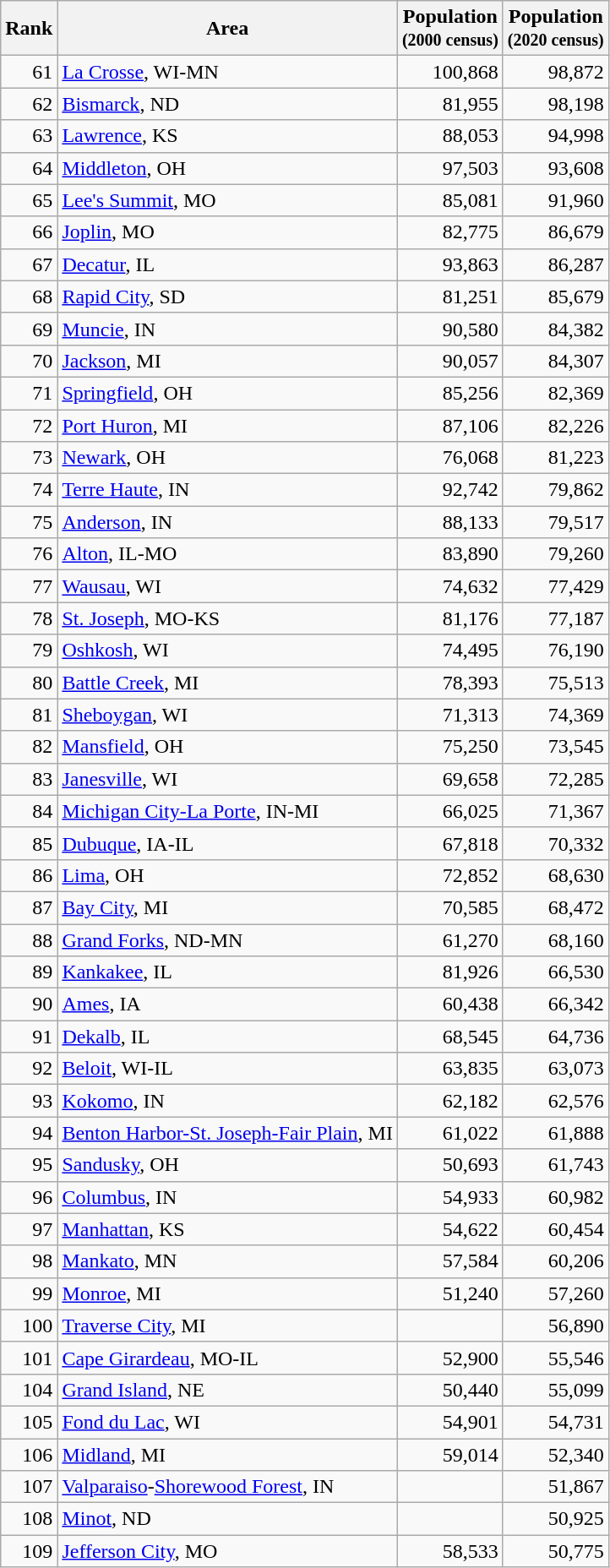<table class="wikitable"  style="text-align:right">
<tr style="text-align:center;">
<th>Rank</th>
<th>Area</th>
<th>Population<br><small>(2000 census)</small></th>
<th>Population<br><small>(2020 census)</small></th>
</tr>
<tr>
<td>61</td>
<td align="left"><a href='#'>La Crosse</a>, WI-MN</td>
<td>100,868</td>
<td>98,872</td>
</tr>
<tr>
<td>62</td>
<td align="left"><a href='#'>Bismarck</a>, ND</td>
<td>81,955</td>
<td>98,198</td>
</tr>
<tr>
<td>63</td>
<td align="left"><a href='#'>Lawrence</a>, KS</td>
<td>88,053</td>
<td>94,998</td>
</tr>
<tr>
<td>64</td>
<td align="left"><a href='#'>Middleton</a>, OH</td>
<td>97,503</td>
<td>93,608</td>
</tr>
<tr>
<td>65</td>
<td align="left"><a href='#'>Lee's Summit</a>, MO</td>
<td>85,081</td>
<td>91,960</td>
</tr>
<tr>
<td>66</td>
<td align="left"><a href='#'>Joplin</a>, MO</td>
<td>82,775</td>
<td>86,679</td>
</tr>
<tr>
<td>67</td>
<td align="left"><a href='#'>Decatur</a>, IL</td>
<td>93,863</td>
<td>86,287</td>
</tr>
<tr>
<td>68</td>
<td align="left"><a href='#'>Rapid City</a>, SD</td>
<td>81,251</td>
<td>85,679</td>
</tr>
<tr>
<td>69</td>
<td align="left"><a href='#'>Muncie</a>, IN</td>
<td>90,580</td>
<td>84,382</td>
</tr>
<tr>
<td>70</td>
<td align="left"><a href='#'>Jackson</a>, MI</td>
<td>90,057</td>
<td>84,307</td>
</tr>
<tr>
<td>71</td>
<td align="left"><a href='#'>Springfield</a>, OH</td>
<td>85,256</td>
<td>82,369</td>
</tr>
<tr>
<td>72</td>
<td align="left"><a href='#'>Port Huron</a>, MI</td>
<td>87,106</td>
<td>82,226</td>
</tr>
<tr>
<td>73</td>
<td align="left"><a href='#'>Newark</a>, OH</td>
<td>76,068</td>
<td>81,223</td>
</tr>
<tr>
<td>74</td>
<td align="left"><a href='#'>Terre Haute</a>, IN</td>
<td>92,742</td>
<td>79,862</td>
</tr>
<tr>
<td>75</td>
<td align="left"><a href='#'>Anderson</a>, IN</td>
<td>88,133</td>
<td>79,517</td>
</tr>
<tr>
<td>76</td>
<td align="left"><a href='#'>Alton</a>, IL-MO</td>
<td>83,890</td>
<td>79,260</td>
</tr>
<tr>
<td>77</td>
<td align="left"><a href='#'>Wausau</a>, WI</td>
<td>74,632</td>
<td>77,429</td>
</tr>
<tr>
<td>78</td>
<td align="left"><a href='#'>St. Joseph</a>, MO-KS</td>
<td>81,176</td>
<td>77,187</td>
</tr>
<tr>
<td>79</td>
<td align="left"><a href='#'>Oshkosh</a>, WI</td>
<td>74,495</td>
<td>76,190</td>
</tr>
<tr>
<td>80</td>
<td align="left"><a href='#'>Battle Creek</a>, MI</td>
<td>78,393</td>
<td>75,513</td>
</tr>
<tr>
<td>81</td>
<td align="left"><a href='#'>Sheboygan</a>, WI</td>
<td>71,313</td>
<td>74,369</td>
</tr>
<tr>
<td>82</td>
<td align="left"><a href='#'>Mansfield</a>, OH</td>
<td>75,250</td>
<td>73,545</td>
</tr>
<tr>
<td>83</td>
<td align="left"><a href='#'>Janesville</a>, WI</td>
<td>69,658</td>
<td>72,285</td>
</tr>
<tr>
<td>84</td>
<td align="left"><a href='#'>Michigan City-La Porte</a>, IN-MI</td>
<td>66,025</td>
<td>71,367</td>
</tr>
<tr>
<td>85</td>
<td align="left"><a href='#'>Dubuque</a>, IA-IL</td>
<td>67,818</td>
<td>70,332</td>
</tr>
<tr>
<td>86</td>
<td align="left"><a href='#'>Lima</a>, OH</td>
<td>72,852</td>
<td>68,630</td>
</tr>
<tr>
<td>87</td>
<td align="left"><a href='#'>Bay City</a>, MI</td>
<td>70,585</td>
<td>68,472</td>
</tr>
<tr>
<td>88</td>
<td align="left"><a href='#'>Grand Forks</a>, ND-MN</td>
<td>61,270</td>
<td>68,160</td>
</tr>
<tr>
<td>89</td>
<td align="left"><a href='#'>Kankakee</a>, IL</td>
<td>81,926</td>
<td>66,530</td>
</tr>
<tr>
<td>90</td>
<td align="left"><a href='#'>Ames</a>, IA</td>
<td>60,438</td>
<td>66,342</td>
</tr>
<tr>
<td>91</td>
<td align="left"><a href='#'>Dekalb</a>, IL</td>
<td>68,545</td>
<td>64,736</td>
</tr>
<tr>
<td>92</td>
<td align="left"><a href='#'>Beloit</a>, WI-IL</td>
<td>63,835</td>
<td>63,073</td>
</tr>
<tr>
<td>93</td>
<td align="left"><a href='#'>Kokomo</a>, IN</td>
<td>62,182</td>
<td>62,576</td>
</tr>
<tr>
<td>94</td>
<td align="left"><a href='#'>Benton Harbor-St. Joseph-Fair Plain</a>, MI</td>
<td>61,022</td>
<td>61,888</td>
</tr>
<tr>
<td>95</td>
<td align="left"><a href='#'>Sandusky</a>, OH</td>
<td>50,693</td>
<td>61,743</td>
</tr>
<tr>
<td>96</td>
<td align="left"><a href='#'>Columbus</a>, IN</td>
<td>54,933</td>
<td>60,982</td>
</tr>
<tr>
<td>97</td>
<td align="left"><a href='#'>Manhattan</a>, KS</td>
<td>54,622</td>
<td>60,454</td>
</tr>
<tr>
<td>98</td>
<td align="left"><a href='#'>Mankato</a>, MN</td>
<td>57,584</td>
<td>60,206</td>
</tr>
<tr>
<td>99</td>
<td align="left"><a href='#'>Monroe</a>, MI</td>
<td>51,240</td>
<td>57,260</td>
</tr>
<tr>
<td>100</td>
<td align="left"><a href='#'>Traverse City</a>, MI</td>
<td></td>
<td>56,890</td>
</tr>
<tr>
<td>101</td>
<td align="left"><a href='#'>Cape Girardeau</a>, MO-IL</td>
<td>52,900</td>
<td>55,546</td>
</tr>
<tr>
<td>104</td>
<td align="left"><a href='#'>Grand Island</a>, NE</td>
<td>50,440</td>
<td>55,099</td>
</tr>
<tr>
<td>105</td>
<td align="left"><a href='#'>Fond du Lac</a>, WI</td>
<td>54,901</td>
<td>54,731</td>
</tr>
<tr>
<td>106</td>
<td align="left"><a href='#'>Midland</a>, MI</td>
<td>59,014</td>
<td>52,340</td>
</tr>
<tr>
<td>107</td>
<td align="left"><a href='#'>Valparaiso</a>-<a href='#'>Shorewood Forest</a>, IN</td>
<td></td>
<td>51,867</td>
</tr>
<tr>
<td>108</td>
<td align="left"><a href='#'>Minot</a>, ND</td>
<td></td>
<td>50,925</td>
</tr>
<tr>
<td>109</td>
<td align="left"><a href='#'>Jefferson City</a>, MO</td>
<td>58,533</td>
<td>50,775</td>
</tr>
</table>
